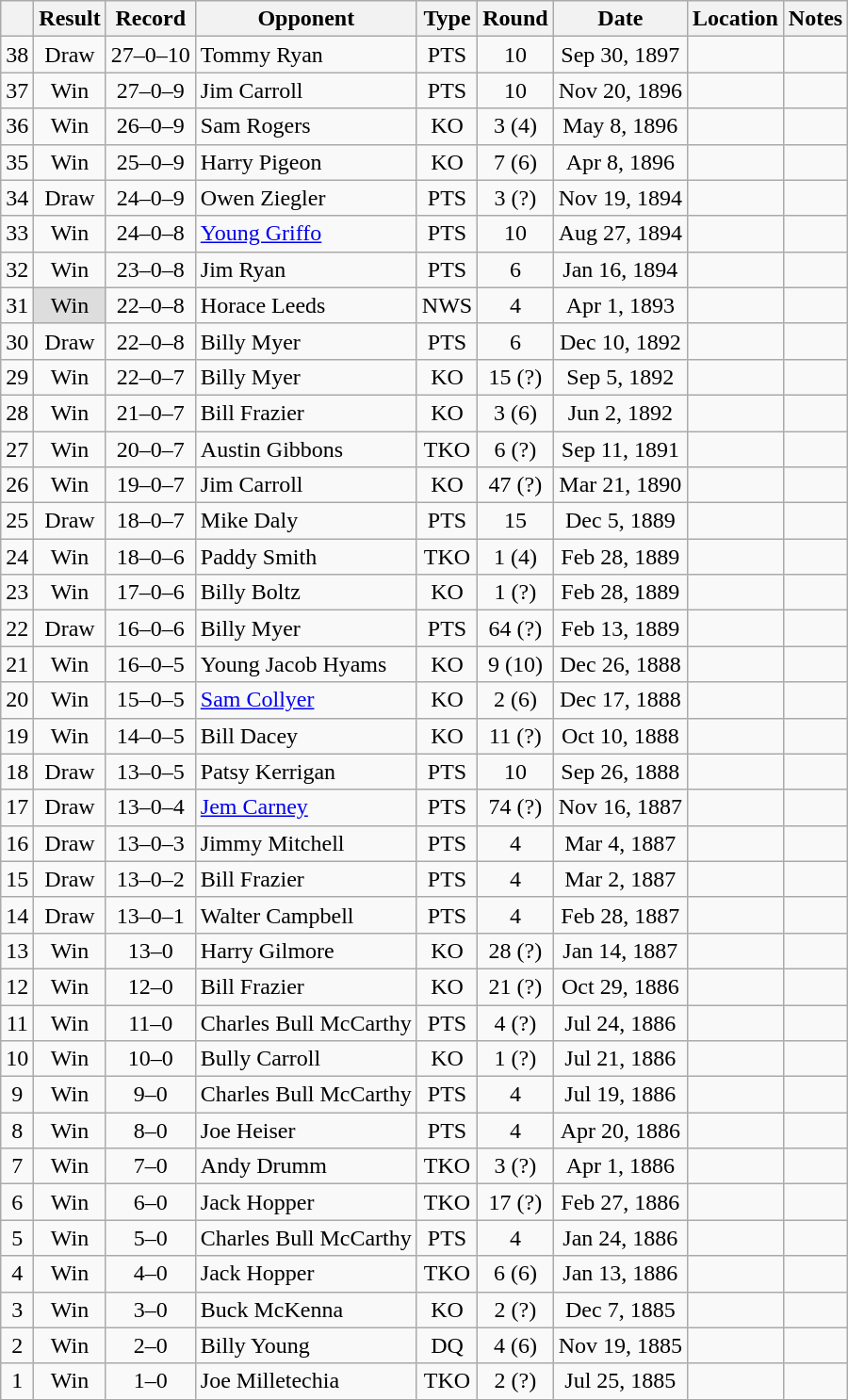<table class="wikitable" style="text-align:center">
<tr>
<th></th>
<th>Result</th>
<th>Record</th>
<th>Opponent</th>
<th>Type</th>
<th>Round</th>
<th>Date</th>
<th>Location</th>
<th>Notes</th>
</tr>
<tr>
<td>38</td>
<td>Draw</td>
<td>27–0–10 </td>
<td style="text-align:left;">Tommy Ryan</td>
<td>PTS</td>
<td>10</td>
<td>Sep 30, 1897</td>
<td style="text-align:left;"></td>
<td style="text-align:left;"></td>
</tr>
<tr>
<td>37</td>
<td>Win</td>
<td>27–0–9 </td>
<td style="text-align:left;">Jim Carroll</td>
<td>PTS</td>
<td>10</td>
<td>Nov 20, 1896</td>
<td style="text-align:left;"></td>
<td></td>
</tr>
<tr>
<td>36</td>
<td>Win</td>
<td>26–0–9 </td>
<td style="text-align:left;">Sam Rogers</td>
<td>KO</td>
<td>3 (4)</td>
<td>May 8, 1896</td>
<td style="text-align:left;"></td>
<td></td>
</tr>
<tr>
<td>35</td>
<td>Win</td>
<td>25–0–9 </td>
<td style="text-align:left;">Harry Pigeon</td>
<td>KO</td>
<td>7 (6)</td>
<td>Apr 8, 1896</td>
<td style="text-align:left;"></td>
<td style="text-align:left;"></td>
</tr>
<tr>
<td>34</td>
<td>Draw</td>
<td>24–0–9 </td>
<td style="text-align:left;">Owen Ziegler</td>
<td>PTS</td>
<td>3 (?)</td>
<td>Nov 19, 1894</td>
<td style="text-align:left;"></td>
<td></td>
</tr>
<tr>
<td>33</td>
<td>Win</td>
<td>24–0–8 </td>
<td style="text-align:left;"><a href='#'>Young Griffo</a></td>
<td>PTS</td>
<td>10</td>
<td>Aug 27, 1894</td>
<td style="text-align:left;"></td>
<td></td>
</tr>
<tr>
<td>32</td>
<td>Win</td>
<td>23–0–8 </td>
<td style="text-align:left;">Jim Ryan</td>
<td>PTS</td>
<td>6</td>
<td>Jan 16, 1894</td>
<td style="text-align:left;"></td>
<td></td>
</tr>
<tr>
<td>31</td>
<td style="background:#DDD">Win</td>
<td>22–0–8 </td>
<td style="text-align:left;">Horace Leeds</td>
<td>NWS</td>
<td>4</td>
<td>Apr 1, 1893</td>
<td style="text-align:left;"></td>
<td></td>
</tr>
<tr>
<td>30</td>
<td>Draw</td>
<td>22–0–8</td>
<td style="text-align:left;">Billy Myer</td>
<td>PTS</td>
<td>6</td>
<td>Dec 10, 1892</td>
<td style="text-align:left;"></td>
<td></td>
</tr>
<tr>
<td>29</td>
<td>Win</td>
<td>22–0–7</td>
<td style="text-align:left;">Billy Myer</td>
<td>KO</td>
<td>15 (?)</td>
<td>Sep 5, 1892</td>
<td style="text-align:left;"></td>
<td style="text-align:left;"></td>
</tr>
<tr>
<td>28</td>
<td>Win</td>
<td>21–0–7</td>
<td style="text-align:left;">Bill Frazier</td>
<td>KO</td>
<td>3 (6)</td>
<td>Jun 2, 1892</td>
<td style="text-align:left;"></td>
<td></td>
</tr>
<tr>
<td>27</td>
<td>Win</td>
<td>20–0–7</td>
<td style="text-align:left;">Austin Gibbons</td>
<td>TKO</td>
<td>6 (?)</td>
<td>Sep 11, 1891</td>
<td style="text-align:left;"></td>
<td style="text-align:left;"></td>
</tr>
<tr>
<td>26</td>
<td>Win</td>
<td>19–0–7</td>
<td style="text-align:left;">Jim Carroll</td>
<td>KO</td>
<td>47 (?)</td>
<td>Mar 21, 1890</td>
<td style="text-align:left;"></td>
<td style="text-align:left;"></td>
</tr>
<tr>
<td>25</td>
<td>Draw</td>
<td>18–0–7</td>
<td style="text-align:left;">Mike Daly</td>
<td>PTS</td>
<td>15</td>
<td>Dec 5, 1889</td>
<td style="text-align:left;"></td>
<td></td>
</tr>
<tr>
<td>24</td>
<td>Win</td>
<td>18–0–6</td>
<td style="text-align:left;">Paddy Smith</td>
<td>TKO</td>
<td>1 (4)</td>
<td>Feb 28, 1889</td>
<td style="text-align:left;"></td>
<td></td>
</tr>
<tr>
<td>23</td>
<td>Win</td>
<td>17–0–6</td>
<td style="text-align:left;">Billy Boltz</td>
<td>KO</td>
<td>1 (?)</td>
<td>Feb 28, 1889</td>
<td style="text-align:left;"></td>
<td></td>
</tr>
<tr>
<td>22</td>
<td>Draw</td>
<td>16–0–6</td>
<td style="text-align:left;">Billy Myer</td>
<td>PTS</td>
<td>64 (?)</td>
<td>Feb 13, 1889</td>
<td style="text-align:left;"></td>
<td style="text-align:left;"></td>
</tr>
<tr>
<td>21</td>
<td>Win</td>
<td>16–0–5</td>
<td style="text-align:left;">Young Jacob Hyams</td>
<td>KO</td>
<td>9 (10)</td>
<td>Dec 26, 1888</td>
<td style="text-align:left;"></td>
<td></td>
</tr>
<tr>
<td>20</td>
<td>Win</td>
<td>15–0–5</td>
<td style="text-align:left;"><a href='#'>Sam Collyer</a></td>
<td>KO</td>
<td>2 (6)</td>
<td>Dec 17, 1888</td>
<td style="text-align:left;"></td>
<td></td>
</tr>
<tr>
<td>19</td>
<td>Win</td>
<td>14–0–5</td>
<td style="text-align:left;">Bill Dacey</td>
<td>KO</td>
<td>11 (?)</td>
<td>Oct 10, 1888</td>
<td style="text-align:left;"></td>
<td style="text-align:left;"></td>
</tr>
<tr>
<td>18</td>
<td>Draw</td>
<td>13–0–5</td>
<td style="text-align:left;">Patsy Kerrigan</td>
<td>PTS</td>
<td>10</td>
<td>Sep 26, 1888</td>
<td style="text-align:left;"></td>
<td></td>
</tr>
<tr>
<td>17</td>
<td>Draw</td>
<td>13–0–4</td>
<td style="text-align:left;"><a href='#'>Jem Carney</a></td>
<td>PTS</td>
<td>74 (?)</td>
<td>Nov 16, 1887</td>
<td style="text-align:left;"></td>
<td style="text-align:left;"></td>
</tr>
<tr>
<td>16</td>
<td>Draw</td>
<td>13–0–3</td>
<td style="text-align:left;">Jimmy Mitchell</td>
<td>PTS</td>
<td>4</td>
<td>Mar 4, 1887</td>
<td style="text-align:left;"></td>
<td></td>
</tr>
<tr>
<td>15</td>
<td>Draw</td>
<td>13–0–2</td>
<td style="text-align:left;">Bill Frazier</td>
<td>PTS</td>
<td>4</td>
<td>Mar 2, 1887</td>
<td style="text-align:left;"></td>
<td></td>
</tr>
<tr>
<td>14</td>
<td>Draw</td>
<td>13–0–1</td>
<td style="text-align:left;">Walter Campbell</td>
<td>PTS</td>
<td>4</td>
<td>Feb 28, 1887</td>
<td style="text-align:left;"></td>
<td></td>
</tr>
<tr>
<td>13</td>
<td>Win</td>
<td>13–0</td>
<td style="text-align:left;">Harry Gilmore</td>
<td>KO</td>
<td>28 (?)</td>
<td>Jan 14, 1887</td>
<td style="text-align:left;"></td>
<td style="text-align:left;"></td>
</tr>
<tr>
<td>12</td>
<td>Win</td>
<td>12–0</td>
<td style="text-align:left;">Bill Frazier</td>
<td>KO</td>
<td>21 (?)</td>
<td>Oct 29, 1886</td>
<td style="text-align:left;"></td>
<td style="text-align:left;"></td>
</tr>
<tr>
<td>11</td>
<td>Win</td>
<td>11–0</td>
<td style="text-align:left;">Charles Bull McCarthy</td>
<td>PTS</td>
<td>4 (?)</td>
<td>Jul 24, 1886</td>
<td style="text-align:left;"></td>
<td></td>
</tr>
<tr>
<td>10</td>
<td>Win</td>
<td>10–0</td>
<td style="text-align:left;">Bully Carroll</td>
<td>KO</td>
<td>1 (?)</td>
<td>Jul 21, 1886</td>
<td style="text-align:left;"></td>
<td></td>
</tr>
<tr>
<td>9</td>
<td>Win</td>
<td>9–0</td>
<td style="text-align:left;">Charles Bull McCarthy</td>
<td>PTS</td>
<td>4</td>
<td>Jul 19, 1886</td>
<td style="text-align:left;"></td>
<td></td>
</tr>
<tr>
<td>8</td>
<td>Win</td>
<td>8–0</td>
<td style="text-align:left;">Joe Heiser</td>
<td>PTS</td>
<td>4</td>
<td>Apr 20, 1886</td>
<td style="text-align:left;"></td>
<td></td>
</tr>
<tr>
<td>7</td>
<td>Win</td>
<td>7–0</td>
<td style="text-align:left;">Andy Drumm</td>
<td>TKO</td>
<td>3 (?)</td>
<td>Apr 1, 1886</td>
<td style="text-align:left;"></td>
<td></td>
</tr>
<tr>
<td>6</td>
<td>Win</td>
<td>6–0</td>
<td style="text-align:left;">Jack Hopper</td>
<td>TKO</td>
<td>17 (?)</td>
<td>Feb 27, 1886</td>
<td style="text-align:left;"></td>
<td style="text-align:left;"></td>
</tr>
<tr>
<td>5</td>
<td>Win</td>
<td>5–0</td>
<td style="text-align:left;">Charles Bull McCarthy</td>
<td>PTS</td>
<td>4</td>
<td>Jan 24, 1886</td>
<td style="text-align:left;"></td>
<td></td>
</tr>
<tr>
<td>4</td>
<td>Win</td>
<td>4–0</td>
<td style="text-align:left;">Jack Hopper</td>
<td>TKO</td>
<td>6 (6)</td>
<td>Jan 13, 1886</td>
<td style="text-align:left;"></td>
<td></td>
</tr>
<tr>
<td>3</td>
<td>Win</td>
<td>3–0</td>
<td style="text-align:left;">Buck McKenna</td>
<td>KO</td>
<td>2 (?)</td>
<td>Dec 7, 1885</td>
<td style="text-align:left;"></td>
<td></td>
</tr>
<tr>
<td>2</td>
<td>Win</td>
<td>2–0</td>
<td style="text-align:left;">Billy Young</td>
<td>DQ</td>
<td>4 (6)</td>
<td>Nov 19, 1885</td>
<td style="text-align:left;"></td>
<td></td>
</tr>
<tr>
<td>1</td>
<td>Win</td>
<td>1–0</td>
<td style="text-align:left;">Joe Milletechia</td>
<td>TKO</td>
<td>2 (?)</td>
<td>Jul 25, 1885</td>
<td style="text-align:left;"></td>
<td></td>
</tr>
<tr>
</tr>
</table>
